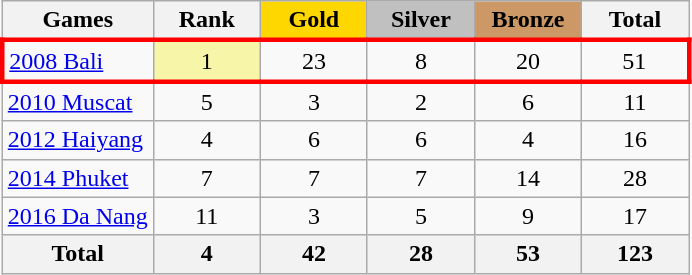<table class="wikitable sortable" style="margin-top:0; text-align:center;">
<tr>
<th>Games</th>
<th style="width:4em;">Rank</th>
<th style="background:gold; width:4em;">Gold</th>
<th style="background:silver; width:4em;">Silver</th>
<th style="background:#c96; width:4em;">Bronze</th>
<th style="width:4em;">Total</th>
</tr>
<tr style="border: 3px solid red">
<td align=left> <a href='#'>2008 Bali</a></td>
<td bgcolor=f7f6a8>1</td>
<td>23</td>
<td>8</td>
<td>20</td>
<td>51</td>
</tr>
<tr>
<td align=left> <a href='#'>2010 Muscat</a></td>
<td>5</td>
<td>3</td>
<td>2</td>
<td>6</td>
<td>11</td>
</tr>
<tr>
<td align=left> <a href='#'>2012 Haiyang</a></td>
<td>4</td>
<td>6</td>
<td>6</td>
<td>4</td>
<td>16</td>
</tr>
<tr>
<td align=left> <a href='#'>2014 Phuket</a></td>
<td>7</td>
<td>7</td>
<td>7</td>
<td>14</td>
<td>28</td>
</tr>
<tr>
<td align=left> <a href='#'>2016 Da Nang</a></td>
<td>11</td>
<td>3</td>
<td>5</td>
<td>9</td>
<td>17</td>
</tr>
<tr>
<th>Total</th>
<th>4</th>
<th>42</th>
<th>28</th>
<th>53</th>
<th>123</th>
</tr>
</table>
